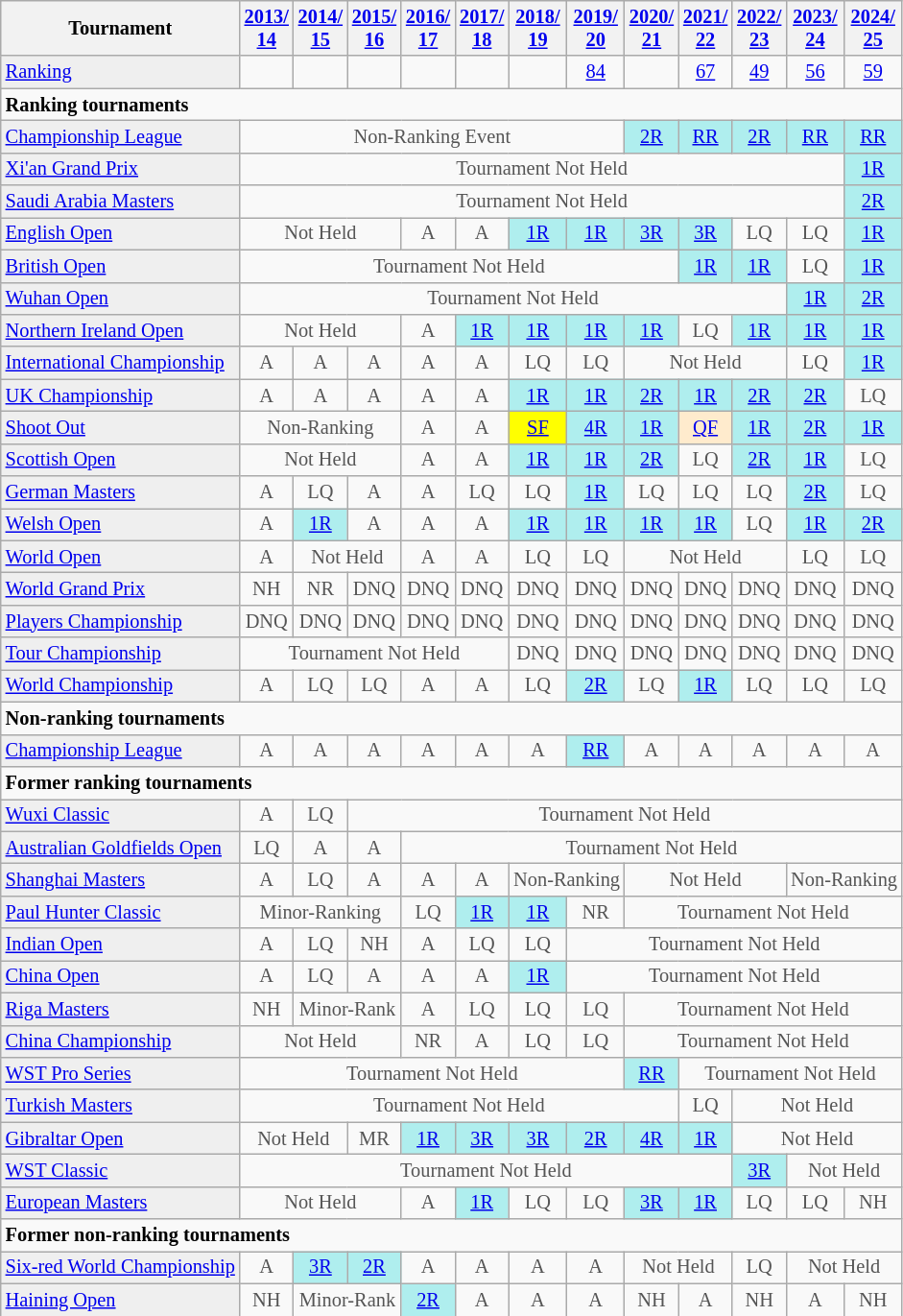<table class="wikitable" style="font-size:85%;">
<tr>
<th>Tournament</th>
<th><a href='#'>2013/<br>14</a></th>
<th><a href='#'>2014/<br>15</a></th>
<th><a href='#'>2015/<br>16</a></th>
<th><a href='#'>2016/<br>17</a></th>
<th><a href='#'>2017/<br>18</a></th>
<th><a href='#'>2018/<br>19</a></th>
<th><a href='#'>2019/<br>20</a></th>
<th><a href='#'>2020/<br>21</a></th>
<th><a href='#'>2021/<br>22</a></th>
<th><a href='#'>2022/<br>23</a></th>
<th><a href='#'>2023/<br>24</a></th>
<th><a href='#'>2024/<br>25</a></th>
</tr>
<tr>
<td style="background:#EFEFEF;"><a href='#'>Ranking</a></td>
<td align="center"></td>
<td align="center"></td>
<td align="center"></td>
<td align="center"></td>
<td align="center"></td>
<td align="center"></td>
<td align="center"><a href='#'>84</a></td>
<td align="center"></td>
<td align="center"><a href='#'>67</a></td>
<td align="center"><a href='#'>49</a></td>
<td align="center"><a href='#'>56</a></td>
<td align="center"><a href='#'>59</a></td>
</tr>
<tr>
<td colspan="20"><strong>Ranking tournaments</strong></td>
</tr>
<tr>
<td style="background:#EFEFEF;"><a href='#'>Championship League</a></td>
<td align="center" colspan="7" style="color:#555555;">Non-Ranking Event</td>
<td align="center" style="background:#afeeee;"><a href='#'>2R</a></td>
<td align="center" style="background:#afeeee;"><a href='#'>RR</a></td>
<td align="center" style="background:#afeeee;"><a href='#'>2R</a></td>
<td align="center" style="background:#afeeee;"><a href='#'>RR</a></td>
<td align="center" style="background:#afeeee;"><a href='#'>RR</a></td>
</tr>
<tr>
<td style="background:#EFEFEF;"><a href='#'>Xi'an Grand Prix</a></td>
<td align="center" colspan="11" style="color:#555555;">Tournament Not Held</td>
<td align="center" style="background:#afeeee;"><a href='#'>1R</a></td>
</tr>
<tr>
<td style="background:#EFEFEF;"><a href='#'>Saudi Arabia Masters</a></td>
<td align="center" colspan="11" style="color:#555555;">Tournament Not Held</td>
<td align="center" style="background:#afeeee;"><a href='#'>2R</a></td>
</tr>
<tr>
<td style="background:#EFEFEF;"><a href='#'>English Open</a></td>
<td align="center" colspan="3" style="color:#555555;">Not Held</td>
<td align="center" style="color:#555555;">A</td>
<td align="center" style="color:#555555;">A</td>
<td align="center" style="background:#afeeee;"><a href='#'>1R</a></td>
<td align="center" style="background:#afeeee;"><a href='#'>1R</a></td>
<td align="center" style="background:#afeeee;"><a href='#'>3R</a></td>
<td align="center" style="background:#afeeee;"><a href='#'>3R</a></td>
<td align="center" style="color:#555555;">LQ</td>
<td align="center" style="color:#555555;">LQ</td>
<td align="center" style="background:#afeeee;"><a href='#'>1R</a></td>
</tr>
<tr>
<td style="background:#EFEFEF;"><a href='#'>British Open</a></td>
<td align="center" colspan="8" style="color:#555555;">Tournament Not Held</td>
<td align="center" style="background:#afeeee;"><a href='#'>1R</a></td>
<td align="center" style="background:#afeeee;"><a href='#'>1R</a></td>
<td align="center" style="color:#555555;">LQ</td>
<td align="center" style="background:#afeeee;"><a href='#'>1R</a></td>
</tr>
<tr>
<td style="background:#EFEFEF;"><a href='#'>Wuhan Open</a></td>
<td align="center" colspan="10" style="color:#555555;">Tournament Not Held</td>
<td align="center" style="background:#afeeee;"><a href='#'>1R</a></td>
<td align="center" style="background:#afeeee;"><a href='#'>2R</a></td>
</tr>
<tr>
<td style="background:#EFEFEF;"><a href='#'>Northern Ireland Open</a></td>
<td align="center" colspan="3" style="color:#555555;">Not Held</td>
<td align="center" style="color:#555555;">A</td>
<td align="center" style="background:#afeeee;"><a href='#'>1R</a></td>
<td align="center" style="background:#afeeee;"><a href='#'>1R</a></td>
<td align="center" style="background:#afeeee;"><a href='#'>1R</a></td>
<td align="center" style="background:#afeeee;"><a href='#'>1R</a></td>
<td align="center" style="color:#555555;">LQ</td>
<td align="center" style="background:#afeeee;"><a href='#'>1R</a></td>
<td align="center" style="background:#afeeee;"><a href='#'>1R</a></td>
<td align="center" style="background:#afeeee;"><a href='#'>1R</a></td>
</tr>
<tr>
<td style="background:#EFEFEF;"><a href='#'>International Championship</a></td>
<td align="center" style="color:#555555;">A</td>
<td align="center" style="color:#555555;">A</td>
<td align="center" style="color:#555555;">A</td>
<td align="center" style="color:#555555;">A</td>
<td align="center" style="color:#555555;">A</td>
<td align="center" style="color:#555555;">LQ</td>
<td align="center" style="color:#555555;">LQ</td>
<td align="center" colspan="3" style="color:#555555;">Not Held</td>
<td align="center" style="color:#555555;">LQ</td>
<td align="center" style="background:#afeeee;"><a href='#'>1R</a></td>
</tr>
<tr>
<td style="background:#EFEFEF;"><a href='#'>UK Championship</a></td>
<td align="center" style="color:#555555;">A</td>
<td align="center" style="color:#555555;">A</td>
<td align="center" style="color:#555555;">A</td>
<td align="center" style="color:#555555;">A</td>
<td align="center" style="color:#555555;">A</td>
<td align="center" style="background:#afeeee;"><a href='#'>1R</a></td>
<td align="center" style="background:#afeeee;"><a href='#'>1R</a></td>
<td align="center" style="background:#afeeee;"><a href='#'>2R</a></td>
<td align="center" style="background:#afeeee;"><a href='#'>1R</a></td>
<td align="center" style="background:#afeeee;"><a href='#'>2R</a></td>
<td align="center" style="background:#afeeee;"><a href='#'>2R</a></td>
<td align="center" style="color:#555555;">LQ</td>
</tr>
<tr>
<td style="background:#EFEFEF;"><a href='#'>Shoot Out</a></td>
<td align="center" colspan="3" style="color:#555555;">Non-Ranking</td>
<td align="center" style="color:#555555;">A</td>
<td align="center" style="color:#555555;">A</td>
<td align="center" style="background:yellow;"><a href='#'>SF</a></td>
<td align="center" style="background:#afeeee;"><a href='#'>4R</a></td>
<td align="center" style="background:#afeeee;"><a href='#'>1R</a></td>
<td align="center" style="background:#ffebcd;"><a href='#'>QF</a></td>
<td align="center" style="background:#afeeee;"><a href='#'>1R</a></td>
<td align="center" style="background:#afeeee;"><a href='#'>2R</a></td>
<td align="center" style="background:#afeeee;"><a href='#'>1R</a></td>
</tr>
<tr>
<td style="background:#EFEFEF;"><a href='#'>Scottish Open</a></td>
<td align="center" colspan="3" style="color:#555555;">Not Held</td>
<td align="center" style="color:#555555;">A</td>
<td align="center" style="color:#555555;">A</td>
<td align="center" style="background:#afeeee;"><a href='#'>1R</a></td>
<td align="center" style="background:#afeeee;"><a href='#'>1R</a></td>
<td align="center" style="background:#afeeee;"><a href='#'>2R</a></td>
<td align="center" style="color:#555555;">LQ</td>
<td align="center" style="background:#afeeee;"><a href='#'>2R</a></td>
<td align="center" style="background:#afeeee;"><a href='#'>1R</a></td>
<td align="center" style="color:#555555;">LQ</td>
</tr>
<tr>
<td style="background:#EFEFEF;"><a href='#'>German Masters</a></td>
<td align="center" style="color:#555555;">A</td>
<td align="center" style="color:#555555;">LQ</td>
<td align="center" style="color:#555555;">A</td>
<td align="center" style="color:#555555;">A</td>
<td align="center" style="color:#555555;">LQ</td>
<td align="center" style="color:#555555;">LQ</td>
<td align="center" style="background:#afeeee;"><a href='#'>1R</a></td>
<td align="center" style="color:#555555;">LQ</td>
<td align="center" style="color:#555555;">LQ</td>
<td align="center" style="color:#555555;">LQ</td>
<td align="center" style="background:#afeeee;"><a href='#'>2R</a></td>
<td align="center" style="color:#555555;">LQ</td>
</tr>
<tr>
<td style="background:#EFEFEF;"><a href='#'>Welsh Open</a></td>
<td align="center" style="color:#555555;">A</td>
<td align="center" style="background:#afeeee;"><a href='#'>1R</a></td>
<td align="center" style="color:#555555;">A</td>
<td align="center" style="color:#555555;">A</td>
<td align="center" style="color:#555555;">A</td>
<td align="center" style="background:#afeeee;"><a href='#'>1R</a></td>
<td align="center" style="background:#afeeee;"><a href='#'>1R</a></td>
<td align="center" style="background:#afeeee;"><a href='#'>1R</a></td>
<td align="center" style="background:#afeeee;"><a href='#'>1R</a></td>
<td align="center" style="color:#555555;">LQ</td>
<td align="center" style="background:#afeeee;"><a href='#'>1R</a></td>
<td align="center" style="background:#afeeee;"><a href='#'>2R</a></td>
</tr>
<tr>
<td style="background:#EFEFEF;"><a href='#'>World Open</a></td>
<td align="center" style="color:#555555;">A</td>
<td align="center" colspan="2" style="color:#555555;">Not Held</td>
<td align="center" style="color:#555555;">A</td>
<td align="center" style="color:#555555;">A</td>
<td align="center" style="color:#555555;">LQ</td>
<td align="center" style="color:#555555;">LQ</td>
<td align="center" colspan="3" style="color:#555555;">Not Held</td>
<td align="center" style="color:#555555;">LQ</td>
<td align="center" style="color:#555555;">LQ</td>
</tr>
<tr>
<td style="background:#EFEFEF;"><a href='#'>World Grand Prix</a></td>
<td align="center" style="color:#555555;">NH</td>
<td align="center" style="color:#555555;">NR</td>
<td align="center" style="color:#555555;">DNQ</td>
<td align="center" style="color:#555555;">DNQ</td>
<td align="center" style="color:#555555;">DNQ</td>
<td align="center" style="color:#555555;">DNQ</td>
<td align="center" style="color:#555555;">DNQ</td>
<td align="center" style="color:#555555;">DNQ</td>
<td align="center" style="color:#555555;">DNQ</td>
<td align="center" style="color:#555555;">DNQ</td>
<td align="center" style="color:#555555;">DNQ</td>
<td align="center" style="color:#555555;">DNQ</td>
</tr>
<tr>
<td style="background:#EFEFEF;"><a href='#'>Players Championship</a></td>
<td align="center" style="color:#555555;">DNQ</td>
<td align="center" style="color:#555555;">DNQ</td>
<td align="center" style="color:#555555;">DNQ</td>
<td align="center" style="color:#555555;">DNQ</td>
<td align="center" style="color:#555555;">DNQ</td>
<td align="center" style="color:#555555;">DNQ</td>
<td align="center" style="color:#555555;">DNQ</td>
<td align="center" style="color:#555555;">DNQ</td>
<td align="center" style="color:#555555;">DNQ</td>
<td align="center" style="color:#555555;">DNQ</td>
<td align="center" style="color:#555555;">DNQ</td>
<td align="center" style="color:#555555;">DNQ</td>
</tr>
<tr>
<td style="background:#EFEFEF;"><a href='#'>Tour Championship</a></td>
<td align="center" colspan="5" style="color:#555555;">Tournament Not Held</td>
<td align="center" style="color:#555555;">DNQ</td>
<td align="center" style="color:#555555;">DNQ</td>
<td align="center" style="color:#555555;">DNQ</td>
<td align="center" style="color:#555555;">DNQ</td>
<td align="center" style="color:#555555;">DNQ</td>
<td align="center" style="color:#555555;">DNQ</td>
<td align="center" style="color:#555555;">DNQ</td>
</tr>
<tr>
<td style="background:#EFEFEF;"><a href='#'>World Championship</a></td>
<td align="center" style="color:#555555;">A</td>
<td align="center" style="color:#555555;">LQ</td>
<td align="center" style="color:#555555;">LQ</td>
<td align="center" style="color:#555555;">A</td>
<td align="center" style="color:#555555;">A</td>
<td align="center" style="color:#555555;">LQ</td>
<td align="center" style="background:#afeeee;"><a href='#'>2R</a></td>
<td align="center" style="color:#555555;">LQ</td>
<td align="center" style="background:#afeeee;"><a href='#'>1R</a></td>
<td align="center" style="color:#555555;">LQ</td>
<td align="center" style="color:#555555;">LQ</td>
<td align="center" style="color:#555555;">LQ</td>
</tr>
<tr>
<td colspan="20"><strong>Non-ranking tournaments</strong></td>
</tr>
<tr>
<td style="background:#EFEFEF;"><a href='#'>Championship League</a></td>
<td align="center" style="color:#555555;">A</td>
<td align="center" style="color:#555555;">A</td>
<td align="center" style="color:#555555;">A</td>
<td align="center" style="color:#555555;">A</td>
<td align="center" style="color:#555555;">A</td>
<td align="center" style="color:#555555;">A</td>
<td align="center" style="background:#afeeee;"><a href='#'>RR</a></td>
<td align="center" style="color:#555555;">A</td>
<td align="center" style="color:#555555;">A</td>
<td align="center" style="color:#555555;">A</td>
<td align="center" style="color:#555555;">A</td>
<td align="center" style="color:#555555;">A</td>
</tr>
<tr>
<td colspan="20"><strong>Former ranking tournaments</strong></td>
</tr>
<tr>
<td style="background:#EFEFEF;"><a href='#'>Wuxi Classic</a></td>
<td align="center" style="color:#555555;">A</td>
<td align="center" style="color:#555555;">LQ</td>
<td align="center" colspan="20" style="color:#555555;">Tournament Not Held</td>
</tr>
<tr>
<td style="background:#EFEFEF;"><a href='#'>Australian Goldfields Open</a></td>
<td align="center" style="color:#555555;">LQ</td>
<td align="center" style="color:#555555;">A</td>
<td align="center" style="color:#555555;">A</td>
<td align="center" colspan="20" style="color:#555555;">Tournament Not Held</td>
</tr>
<tr>
<td style="background:#EFEFEF;"><a href='#'>Shanghai Masters</a></td>
<td align="center" style="color:#555555;">A</td>
<td align="center" style="color:#555555;">LQ</td>
<td align="center" style="color:#555555;">A</td>
<td align="center" style="color:#555555;">A</td>
<td align="center" style="color:#555555;">A</td>
<td align="center" colspan="2" style="color:#555555;">Non-Ranking</td>
<td align="center" colspan="3" style="color:#555555;">Not Held</td>
<td align="center" colspan="2" style="color:#555555;">Non-Ranking</td>
</tr>
<tr>
<td style="background:#EFEFEF;"><a href='#'>Paul Hunter Classic</a></td>
<td align="center" colspan="3" style="color:#555555;">Minor-Ranking</td>
<td align="center" style="color:#555555;">LQ</td>
<td align="center" style="background:#afeeee;"><a href='#'>1R</a></td>
<td align="center" style="background:#afeeee;"><a href='#'>1R</a></td>
<td align="center" style="color:#555555;">NR</td>
<td align="center" colspan="20" style="color:#555555;">Tournament Not Held</td>
</tr>
<tr>
<td style="background:#EFEFEF;"><a href='#'>Indian Open</a></td>
<td align="center" style="color:#555555;">A</td>
<td align="center" style="color:#555555;">LQ</td>
<td align="center" style="color:#555555;">NH</td>
<td align="center" style="color:#555555;">A</td>
<td align="center" style="color:#555555;">LQ</td>
<td align="center" style="color:#555555;">LQ</td>
<td align="center" colspan="20" style="color:#555555;">Tournament Not Held</td>
</tr>
<tr>
<td style="background:#EFEFEF;"><a href='#'>China Open</a></td>
<td align="center" style="color:#555555;">A</td>
<td align="center" style="color:#555555;">LQ</td>
<td align="center" style="color:#555555;">A</td>
<td align="center" style="color:#555555;">A</td>
<td align="center" style="color:#555555;">A</td>
<td align="center" style="background:#afeeee;"><a href='#'>1R</a></td>
<td align="center" colspan="20" style="color:#555555;">Tournament Not Held</td>
</tr>
<tr>
<td style="background:#EFEFEF;"><a href='#'>Riga Masters</a></td>
<td align="center" style="color:#555555;">NH</td>
<td align="center" colspan="2" style="color:#555555;">Minor-Rank</td>
<td align="center" style="color:#555555;">A</td>
<td align="center" style="color:#555555;">LQ</td>
<td align="center" style="color:#555555;">LQ</td>
<td align="center" style="color:#555555;">LQ</td>
<td align="center" colspan="20" style="color:#555555;">Tournament Not Held</td>
</tr>
<tr>
<td style="background:#EFEFEF;"><a href='#'>China Championship</a></td>
<td align="center" colspan="3" style="color:#555555;">Not Held</td>
<td align="center" style="color:#555555;">NR</td>
<td align="center" style="color:#555555;">A</td>
<td align="center" style="color:#555555;">LQ</td>
<td align="center" style="color:#555555;">LQ</td>
<td align="center" colspan="20" style="color:#555555;">Tournament Not Held</td>
</tr>
<tr>
<td style="background:#EFEFEF;"><a href='#'>WST Pro Series</a></td>
<td align="center" colspan="7" style="color:#555555;">Tournament Not Held</td>
<td align="center" style="background:#afeeee;"><a href='#'>RR</a></td>
<td align="center" colspan="20" style="color:#555555;">Tournament Not Held</td>
</tr>
<tr>
<td style="background:#EFEFEF;"><a href='#'>Turkish Masters</a></td>
<td align="center" colspan="8" style="color:#555555;">Tournament Not Held</td>
<td align="center" style="color:#555555;">LQ</td>
<td align="center" colspan="20" style="color:#555555;">Not Held</td>
</tr>
<tr>
<td style="background:#EFEFEF;"><a href='#'>Gibraltar Open</a></td>
<td align="center" colspan="2" style="color:#555555;">Not Held</td>
<td align="center" style="color:#555555;">MR</td>
<td align="center" style="background:#afeeee;"><a href='#'>1R</a></td>
<td align="center" style="background:#afeeee;"><a href='#'>3R</a></td>
<td align="center" style="background:#afeeee;"><a href='#'>3R</a></td>
<td align="center" style="background:#afeeee;"><a href='#'>2R</a></td>
<td align="center" style="background:#afeeee;"><a href='#'>4R</a></td>
<td align="center" style="background:#afeeee;"><a href='#'>1R</a></td>
<td align="center" colspan="20" style="color:#555555;">Not Held</td>
</tr>
<tr>
<td style="background:#EFEFEF;"><a href='#'>WST Classic</a></td>
<td align="center" colspan="9" style="color:#555555;">Tournament Not Held</td>
<td align="center" style="background:#afeeee;"><a href='#'>3R</a></td>
<td align="center" colspan="2" style="color:#555555;">Not Held</td>
</tr>
<tr>
<td style="background:#EFEFEF;"><a href='#'>European Masters</a></td>
<td align="center" colspan="3" style="color:#555555;">Not Held</td>
<td align="center" style="color:#555555;">A</td>
<td align="center" style="background:#afeeee;"><a href='#'>1R</a></td>
<td align="center" style="color:#555555;">LQ</td>
<td align="center" style="color:#555555;">LQ</td>
<td align="center" style="background:#afeeee;"><a href='#'>3R</a></td>
<td align="center" style="background:#afeeee;"><a href='#'>1R</a></td>
<td align="center" style="color:#555555;">LQ</td>
<td align="center" style="color:#555555;">LQ</td>
<td align="center" style="color:#555555;">NH</td>
</tr>
<tr>
<td colspan="20"><strong>Former non-ranking tournaments</strong></td>
</tr>
<tr>
<td style="background:#EFEFEF;"><a href='#'>Six-red World Championship</a></td>
<td align="center" style="color:#555555;">A</td>
<td align="center" style="background:#afeeee;"><a href='#'>3R</a></td>
<td align="center" style="background:#afeeee;"><a href='#'>2R</a></td>
<td align="center" style="color:#555555;">A</td>
<td align="center" style="color:#555555;">A</td>
<td align="center" style="color:#555555;">A</td>
<td align="center" style="color:#555555;">A</td>
<td align="center" colspan="2" style="color:#555555;">Not Held</td>
<td align="center" style="color:#555555;">LQ</td>
<td align="center" colspan="2" style="color:#555555;">Not Held</td>
</tr>
<tr>
<td style="background:#EFEFEF;"><a href='#'>Haining Open</a></td>
<td align="center" style="color:#555555;">NH</td>
<td align="center" colspan="2" style="color:#555555;">Minor-Rank</td>
<td align="center" style="background:#afeeee;"><a href='#'>2R</a></td>
<td align="center" style="color:#555555;">A</td>
<td align="center" style="color:#555555;">A</td>
<td align="center" style="color:#555555;">A</td>
<td align="center" style="color:#555555;">NH</td>
<td align="center" style="color:#555555;">A</td>
<td align="center" style="color:#555555;">NH</td>
<td align="center" style="color:#555555;">A</td>
<td align="center" style="color:#555555;">NH</td>
</tr>
</table>
